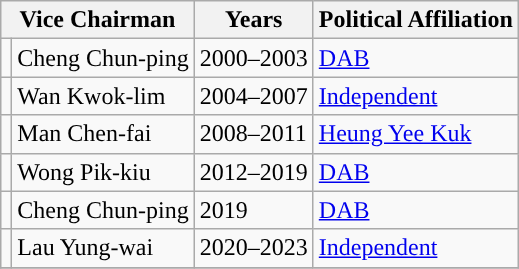<table class="wikitable">
<tr>
<th colspan=2>Vice Chairman</th>
<th>Years</th>
<th>Political Affiliation</th>
</tr>
<tr>
<td style="color:inherit;background:"></td>
<td>Cheng Chun-ping</td>
<td>2000–2003</td>
<td><a href='#'>DAB</a></td>
</tr>
<tr>
<td style="color:inherit;background: "></td>
<td>Wan Kwok-lim</td>
<td>2004–2007</td>
<td><a href='#'>Independent</a></td>
</tr>
<tr>
<td style="color:inherit;background:"></td>
<td>Man Chen-fai</td>
<td>2008–2011</td>
<td><a href='#'>Heung Yee Kuk</a></td>
</tr>
<tr>
<td style="color:inherit;background:"></td>
<td>Wong Pik-kiu</td>
<td>2012–2019</td>
<td><a href='#'>DAB</a></td>
</tr>
<tr>
<td style="color:inherit;background:"></td>
<td>Cheng Chun-ping</td>
<td>2019</td>
<td><a href='#'>DAB</a></td>
</tr>
<tr>
<td style="color:inherit;background: "></td>
<td>Lau Yung-wai</td>
<td>2020–2023</td>
<td><a href='#'>Independent</a></td>
</tr>
<tr>
</tr>
</table>
